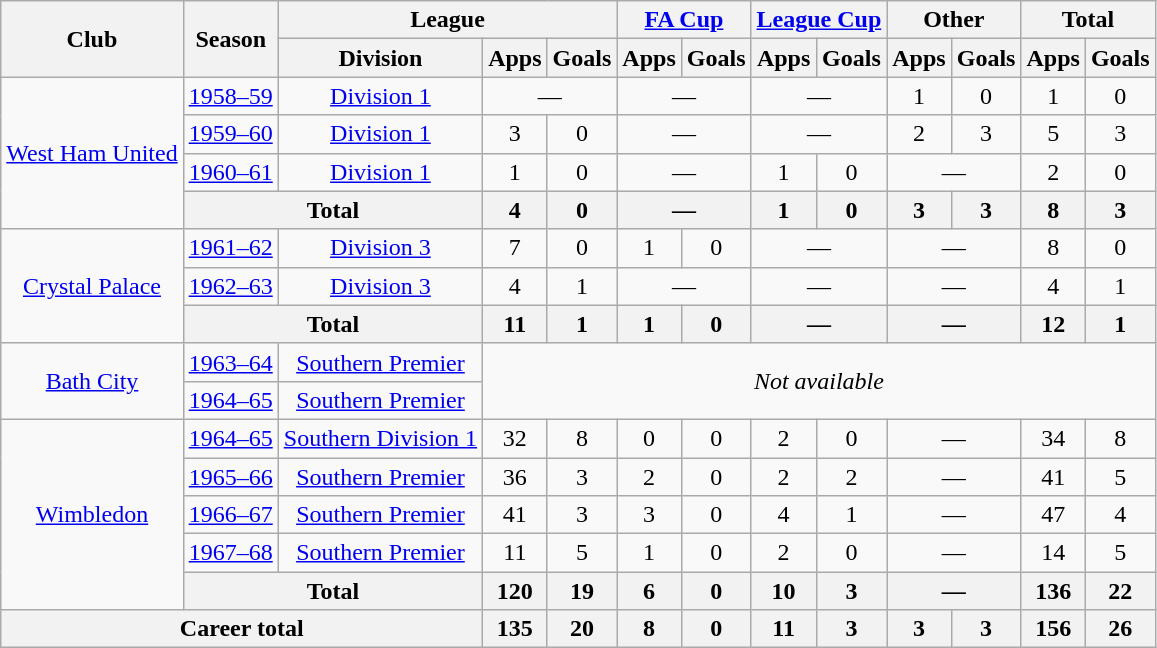<table class="wikitable" style="text-align:center">
<tr>
<th rowspan="2">Club</th>
<th rowspan="2">Season</th>
<th colspan="3">League</th>
<th colspan="2"><a href='#'>FA Cup</a></th>
<th colspan="2"><a href='#'>League Cup</a></th>
<th colspan="2">Other</th>
<th colspan="2">Total</th>
</tr>
<tr>
<th>Division</th>
<th>Apps</th>
<th>Goals</th>
<th>Apps</th>
<th>Goals</th>
<th>Apps</th>
<th>Goals</th>
<th>Apps</th>
<th>Goals</th>
<th>Apps</th>
<th>Goals</th>
</tr>
<tr>
<td rowspan="4"><a href='#'>West Ham United</a></td>
<td><a href='#'>1958–59</a></td>
<td><a href='#'>Division 1</a></td>
<td colspan="2">—</td>
<td colspan="2" —>—</td>
<td colspan="2">—</td>
<td>1</td>
<td>0</td>
<td>1</td>
<td>0</td>
</tr>
<tr>
<td><a href='#'>1959–60</a></td>
<td><a href='#'>Division 1</a></td>
<td>3</td>
<td>0</td>
<td colspan="2">—</td>
<td colspan="2">—</td>
<td>2</td>
<td>3</td>
<td>5</td>
<td>3</td>
</tr>
<tr>
<td><a href='#'>1960–61</a></td>
<td><a href='#'>Division 1</a></td>
<td>1</td>
<td>0</td>
<td colspan="2">—</td>
<td>1</td>
<td>0</td>
<td colspan="2">—</td>
<td>2</td>
<td>0</td>
</tr>
<tr>
<th colspan="2">Total</th>
<th>4</th>
<th>0</th>
<th colspan="2">—</th>
<th>1</th>
<th>0</th>
<th>3</th>
<th>3</th>
<th>8</th>
<th>3</th>
</tr>
<tr>
<td rowspan="3"><a href='#'>Crystal Palace</a></td>
<td><a href='#'>1961–62</a></td>
<td><a href='#'>Division 3</a></td>
<td>7</td>
<td>0</td>
<td —>1</td>
<td>0</td>
<td colspan="2">—</td>
<td colspan="2">—</td>
<td>8</td>
<td>0</td>
</tr>
<tr>
<td><a href='#'>1962–63</a></td>
<td><a href='#'>Division 3</a></td>
<td>4</td>
<td>1</td>
<td colspan="2">—</td>
<td colspan="2">—</td>
<td colspan="2">—</td>
<td>4</td>
<td>1</td>
</tr>
<tr>
<th colspan="2">Total</th>
<th>11</th>
<th>1</th>
<th>1</th>
<th>0</th>
<th colspan="2">—</th>
<th colspan="2">—</th>
<th>12</th>
<th>1</th>
</tr>
<tr>
<td rowspan="2"><a href='#'>Bath City</a></td>
<td><a href='#'>1963–64</a></td>
<td><a href='#'>Southern Premier</a></td>
<td colspan="10" rowspan="2"><em>Not available</em></td>
</tr>
<tr>
<td><a href='#'>1964–65</a></td>
<td><a href='#'>Southern Premier</a></td>
</tr>
<tr>
<td rowspan="5"><a href='#'>Wimbledon</a></td>
<td><a href='#'>1964–65</a></td>
<td><a href='#'>Southern Division 1</a></td>
<td>32</td>
<td>8</td>
<td>0</td>
<td>0</td>
<td>2</td>
<td>0</td>
<td colspan="2">—</td>
<td>34</td>
<td>8</td>
</tr>
<tr>
<td><a href='#'>1965–66</a></td>
<td><a href='#'>Southern Premier</a></td>
<td>36</td>
<td>3</td>
<td>2</td>
<td>0</td>
<td>2</td>
<td>2</td>
<td colspan="2">—</td>
<td>41</td>
<td>5</td>
</tr>
<tr>
<td><a href='#'>1966–67</a></td>
<td><a href='#'>Southern Premier</a></td>
<td>41</td>
<td>3</td>
<td>3</td>
<td>0</td>
<td>4</td>
<td>1</td>
<td colspan="2">—</td>
<td>47</td>
<td>4</td>
</tr>
<tr>
<td><a href='#'>1967–68</a></td>
<td><a href='#'>Southern Premier</a></td>
<td>11</td>
<td>5</td>
<td>1</td>
<td>0</td>
<td>2</td>
<td>0</td>
<td colspan="2">—</td>
<td>14</td>
<td>5</td>
</tr>
<tr>
<th colspan="2">Total</th>
<th>120</th>
<th>19</th>
<th>6</th>
<th>0</th>
<th>10</th>
<th>3</th>
<th colspan="2">—</th>
<th>136</th>
<th>22</th>
</tr>
<tr>
<th colspan="3">Career total</th>
<th>135</th>
<th>20</th>
<th>8</th>
<th>0</th>
<th>11</th>
<th>3</th>
<th>3</th>
<th>3</th>
<th>156</th>
<th>26</th>
</tr>
</table>
